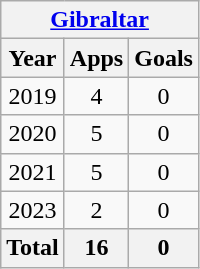<table class="wikitable" style="text-align:center">
<tr>
<th colspan=3><a href='#'>Gibraltar</a></th>
</tr>
<tr>
<th>Year</th>
<th>Apps</th>
<th>Goals</th>
</tr>
<tr>
<td>2019</td>
<td>4</td>
<td>0</td>
</tr>
<tr>
<td>2020</td>
<td>5</td>
<td>0</td>
</tr>
<tr>
<td>2021</td>
<td>5</td>
<td>0</td>
</tr>
<tr>
<td>2023</td>
<td>2</td>
<td>0</td>
</tr>
<tr>
<th>Total</th>
<th>16</th>
<th>0</th>
</tr>
</table>
